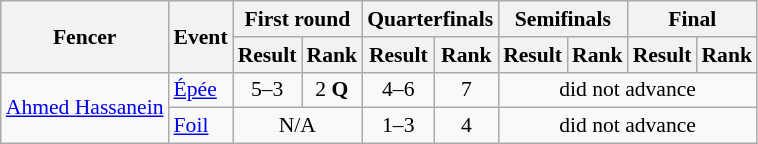<table class=wikitable style="font-size:90%">
<tr>
<th rowspan=2>Fencer</th>
<th rowspan=2>Event</th>
<th colspan=2>First round</th>
<th colspan=2>Quarterfinals</th>
<th colspan=2>Semifinals</th>
<th colspan=2>Final</th>
</tr>
<tr>
<th>Result</th>
<th>Rank</th>
<th>Result</th>
<th>Rank</th>
<th>Result</th>
<th>Rank</th>
<th>Result</th>
<th>Rank</th>
</tr>
<tr>
<td rowspan=2><a href='#'>Ahmed Hassanein</a></td>
<td><a href='#'>Épée</a></td>
<td align=center>5–3</td>
<td align=center>2 <strong>Q</strong></td>
<td align=center>4–6</td>
<td align=center>7</td>
<td align=center colspan=4>did not advance</td>
</tr>
<tr>
<td><a href='#'>Foil</a></td>
<td align=center colspan=2>N/A</td>
<td align=center>1–3</td>
<td align=center>4</td>
<td align=center colspan=4>did not advance</td>
</tr>
</table>
